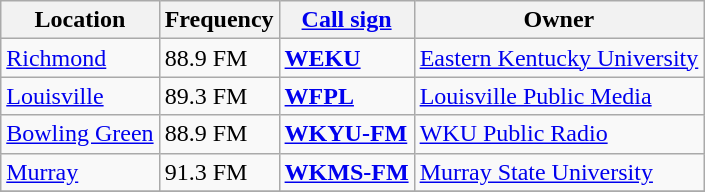<table class="wikitable sortable">
<tr>
<th>Location</th>
<th>Frequency</th>
<th><a href='#'>Call sign</a></th>
<th>Owner</th>
</tr>
<tr>
<td><a href='#'>Richmond</a></td>
<td>88.9 FM</td>
<td><strong><a href='#'>WEKU</a></strong></td>
<td><a href='#'>Eastern Kentucky University</a></td>
</tr>
<tr>
<td><a href='#'>Louisville</a></td>
<td>89.3 FM</td>
<td><strong><a href='#'>WFPL</a></strong></td>
<td><a href='#'>Louisville Public Media</a></td>
</tr>
<tr>
<td><a href='#'>Bowling Green</a></td>
<td>88.9 FM</td>
<td><strong><a href='#'>WKYU-FM</a></strong></td>
<td><a href='#'>WKU Public Radio</a></td>
</tr>
<tr>
<td><a href='#'>Murray</a></td>
<td>91.3 FM</td>
<td><strong><a href='#'>WKMS-FM</a></strong></td>
<td><a href='#'>Murray State University</a></td>
</tr>
<tr>
</tr>
</table>
